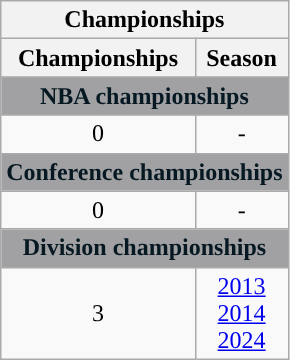<table class="wikitable" style="text-align:center">
<tr>
<th colspan="2">Championships</th>
</tr>
<tr>
<th>Championships</th>
<th>Season</th>
</tr>
<tr>
<th colspan="2" style="text-align:center; background:#A1A1A4; color:#061922;">NBA championships</th>
</tr>
<tr>
<td>0</td>
<td>-</td>
</tr>
<tr>
<th colspan="2" style="text-align:center; background:#A1A1A4; color:#061922;">Conference championships</th>
</tr>
<tr>
<td>0</td>
<td>-</td>
</tr>
<tr>
<th colspan="2" style="text-align:center; background:#A1A1A4; color:#061922;">Division championships</th>
</tr>
<tr>
<td>3</td>
<td><a href='#'>2013</a><br><a href='#'>2014</a><br><a href='#'>2024</a></td>
</tr>
</table>
